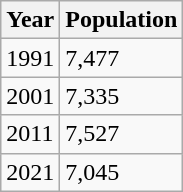<table class="wikitable">
<tr>
<th>Year</th>
<th>Population</th>
</tr>
<tr>
<td>1991</td>
<td>7,477</td>
</tr>
<tr>
<td>2001</td>
<td>7,335</td>
</tr>
<tr>
<td>2011</td>
<td>7,527</td>
</tr>
<tr>
<td>2021</td>
<td>7,045</td>
</tr>
</table>
